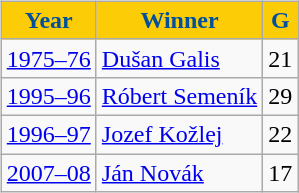<table>
<tr>
<td valign="top"><br><table class="wikitable">
<tr>
<th style="color:#00509E; background:#FCCC06;">Year</th>
<th style="color:#00509E; background:#FCCC06;">Winner</th>
<th style="color:#00509E; background:#FCCC06;">G</th>
</tr>
<tr align=left>
<td><a href='#'>1975–76</a></td>
<td> <a href='#'>Dušan Galis</a></td>
<td>21</td>
</tr>
<tr align=left>
<td><a href='#'>1995–96</a></td>
<td> <a href='#'>Róbert Semeník</a></td>
<td>29</td>
</tr>
<tr align=left>
<td><a href='#'>1996–97</a></td>
<td> <a href='#'>Jozef Kožlej</a></td>
<td>22</td>
</tr>
<tr align=left>
<td><a href='#'>2007–08</a></td>
<td> <a href='#'>Ján Novák</a></td>
<td>17</td>
</tr>
</table>
</td>
</tr>
</table>
